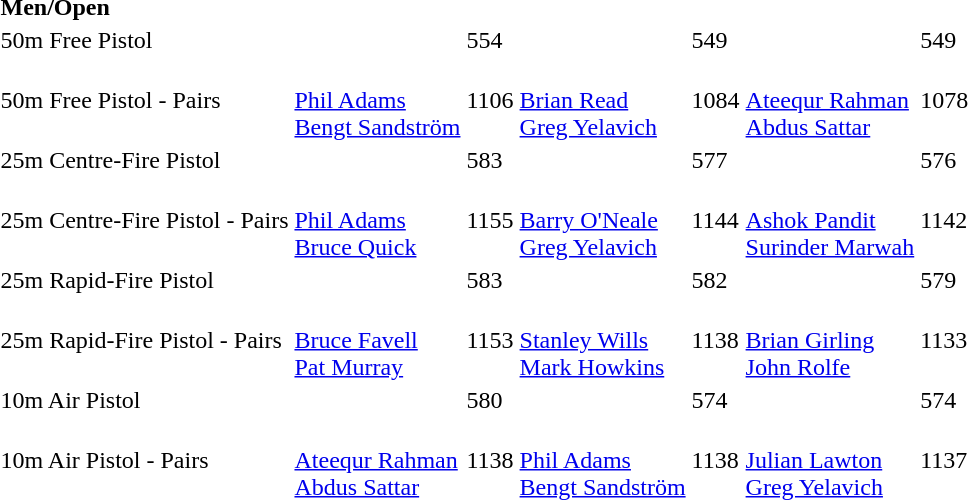<table>
<tr>
<td colspan=7><strong>Men/Open</strong></td>
</tr>
<tr>
<td>50m Free Pistol</td>
<td></td>
<td>554</td>
<td></td>
<td>549</td>
<td></td>
<td>549</td>
</tr>
<tr>
<td>50m Free Pistol - Pairs</td>
<td><br><a href='#'>Phil Adams</a><br><a href='#'>Bengt Sandström</a></td>
<td>1106</td>
<td><br><a href='#'>Brian Read</a><br><a href='#'>Greg Yelavich</a></td>
<td>1084</td>
<td><br><a href='#'>Ateequr Rahman</a><br><a href='#'>Abdus Sattar</a></td>
<td>1078</td>
</tr>
<tr>
<td>25m Centre-Fire Pistol</td>
<td></td>
<td>583</td>
<td></td>
<td>577</td>
<td></td>
<td>576</td>
</tr>
<tr>
<td>25m Centre-Fire Pistol - Pairs</td>
<td><br><a href='#'>Phil Adams</a><br><a href='#'>Bruce Quick</a></td>
<td>1155</td>
<td><br><a href='#'>Barry O'Neale</a><br><a href='#'>Greg Yelavich</a></td>
<td>1144</td>
<td><br><a href='#'>Ashok Pandit</a><br><a href='#'>Surinder Marwah</a></td>
<td>1142</td>
</tr>
<tr>
<td>25m Rapid-Fire Pistol</td>
<td></td>
<td>583</td>
<td></td>
<td>582</td>
<td></td>
<td>579</td>
</tr>
<tr>
<td>25m Rapid-Fire Pistol - Pairs</td>
<td><br><a href='#'>Bruce Favell</a><br><a href='#'>Pat Murray</a></td>
<td>1153</td>
<td><br><a href='#'>Stanley Wills</a><br><a href='#'>Mark Howkins</a></td>
<td>1138</td>
<td><br><a href='#'>Brian Girling</a><br><a href='#'>John Rolfe</a></td>
<td>1133</td>
</tr>
<tr>
<td>10m Air Pistol</td>
<td></td>
<td>580</td>
<td></td>
<td>574</td>
<td></td>
<td>574</td>
</tr>
<tr>
<td>10m Air Pistol - Pairs</td>
<td><br><a href='#'>Ateequr Rahman</a><br><a href='#'>Abdus Sattar</a></td>
<td>1138</td>
<td><br><a href='#'>Phil Adams</a><br><a href='#'>Bengt Sandström</a></td>
<td>1138</td>
<td><br><a href='#'>Julian Lawton</a><br><a href='#'>Greg Yelavich</a></td>
<td>1137</td>
</tr>
</table>
